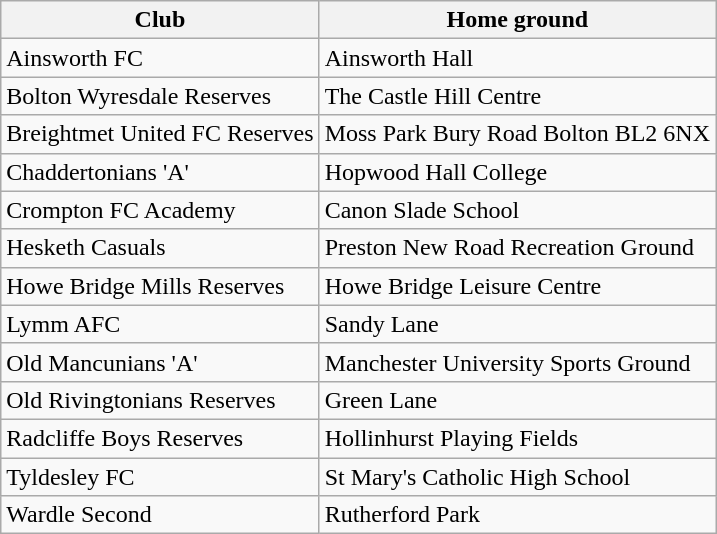<table class="wikitable">
<tr>
<th>Club</th>
<th>Home ground</th>
</tr>
<tr>
<td>Ainsworth FC</td>
<td>Ainsworth Hall</td>
</tr>
<tr>
<td>Bolton Wyresdale Reserves</td>
<td>The Castle Hill Centre</td>
</tr>
<tr>
<td>Breightmet United FC Reserves</td>
<td>Moss Park Bury Road Bolton BL2 6NX</td>
</tr>
<tr>
<td>Chaddertonians 'A'</td>
<td>Hopwood Hall College</td>
</tr>
<tr>
<td>Crompton FC Academy</td>
<td>Canon Slade School</td>
</tr>
<tr>
<td>Hesketh Casuals</td>
<td>Preston New Road Recreation Ground</td>
</tr>
<tr>
<td>Howe Bridge Mills Reserves</td>
<td>Howe Bridge Leisure Centre</td>
</tr>
<tr>
<td>Lymm AFC</td>
<td>Sandy Lane</td>
</tr>
<tr>
<td>Old Mancunians 'A'</td>
<td>Manchester University Sports Ground</td>
</tr>
<tr>
<td>Old Rivingtonians Reserves</td>
<td>Green Lane</td>
</tr>
<tr>
<td>Radcliffe Boys Reserves</td>
<td>Hollinhurst Playing Fields</td>
</tr>
<tr>
<td>Tyldesley FC</td>
<td>St Mary's Catholic High School</td>
</tr>
<tr>
<td>Wardle Second</td>
<td>Rutherford Park</td>
</tr>
</table>
